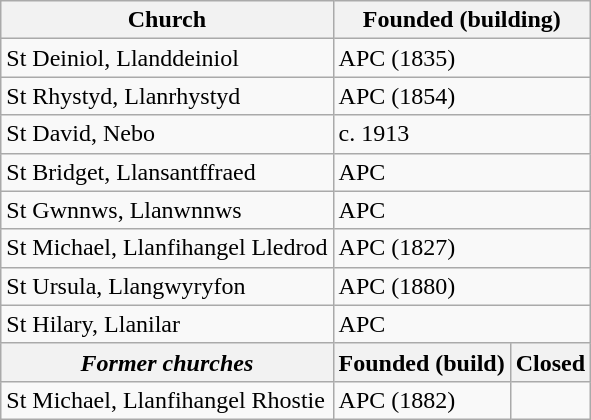<table class="wikitable">
<tr>
<th>Church</th>
<th colspan="2">Founded (building)</th>
</tr>
<tr>
<td>St Deiniol, Llanddeiniol</td>
<td colspan="2">APC (1835)</td>
</tr>
<tr>
<td>St Rhystyd, Llanrhystyd</td>
<td colspan="2">APC (1854)</td>
</tr>
<tr>
<td>St David, Nebo</td>
<td colspan="2">c. 1913</td>
</tr>
<tr>
<td>St Bridget, Llansantffraed</td>
<td colspan="2">APC</td>
</tr>
<tr>
<td>St Gwnnws, Llanwnnws</td>
<td colspan="2">APC</td>
</tr>
<tr>
<td>St Michael, Llanfihangel Lledrod</td>
<td colspan="2">APC (1827)</td>
</tr>
<tr>
<td>St Ursula, Llangwyryfon</td>
<td colspan="2">APC (1880)</td>
</tr>
<tr>
<td>St Hilary, Llanilar</td>
<td colspan="2">APC</td>
</tr>
<tr>
<th><em>Former churches</em></th>
<th>Founded (build)</th>
<th>Closed</th>
</tr>
<tr>
<td>St Michael, Llanfihangel Rhostie</td>
<td>APC (1882)</td>
<td></td>
</tr>
</table>
